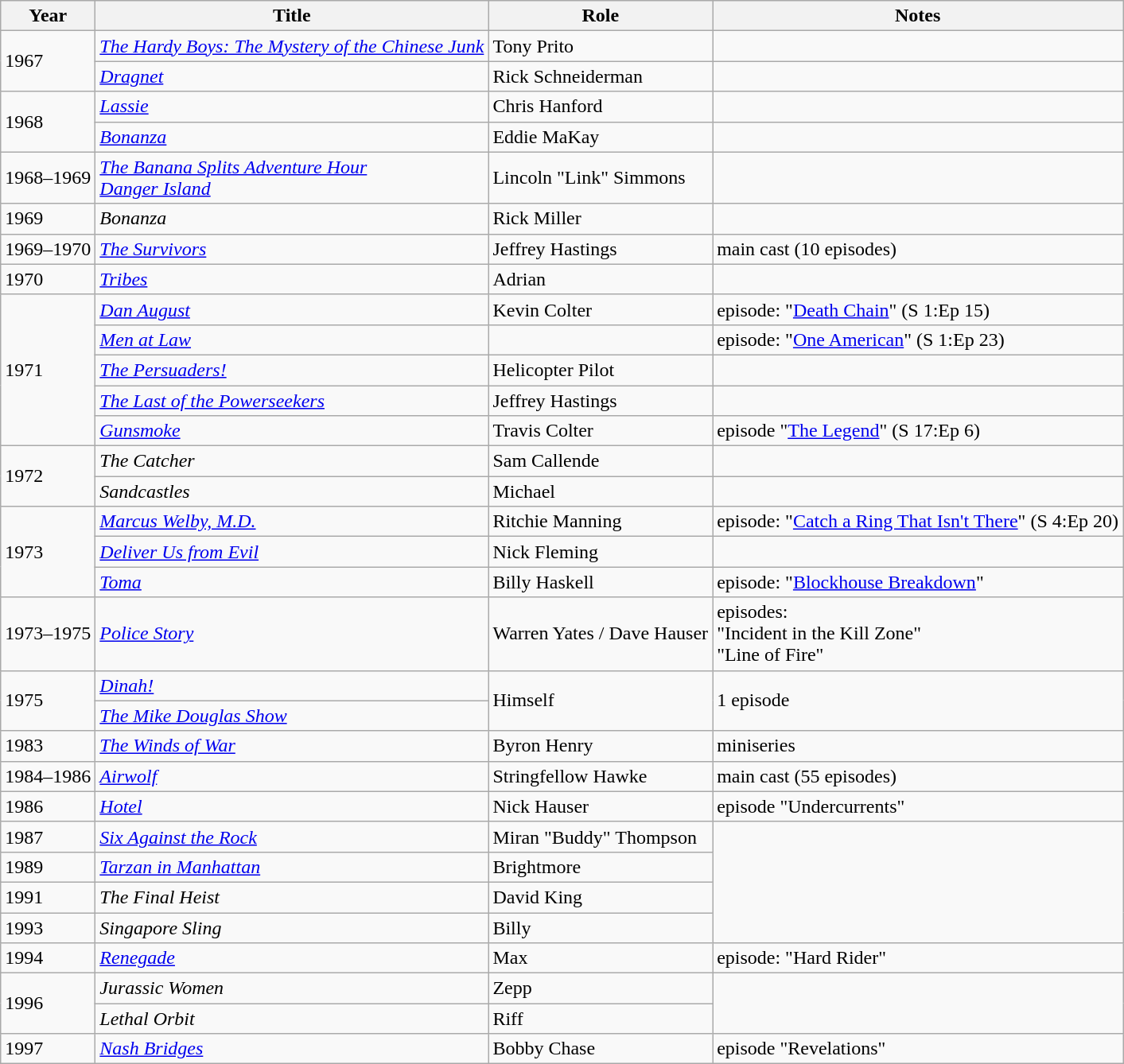<table class="wikitable sortable">
<tr>
<th>Year</th>
<th>Title</th>
<th>Role</th>
<th class="unsortable">Notes</th>
</tr>
<tr>
<td rowspan="2">1967</td>
<td><em><a href='#'>The Hardy Boys: The Mystery of the Chinese Junk</a></em></td>
<td>Tony Prito</td>
<td></td>
</tr>
<tr>
<td><em><a href='#'>Dragnet</a></em></td>
<td>Rick Schneiderman</td>
<td></td>
</tr>
<tr>
<td rowspan="2">1968</td>
<td><em><a href='#'>Lassie</a></em></td>
<td>Chris Hanford</td>
<td></td>
</tr>
<tr>
<td><em><a href='#'>Bonanza</a></em></td>
<td>Eddie MaKay</td>
<td></td>
</tr>
<tr>
<td>1968–1969</td>
<td><em><a href='#'>The Banana Splits Adventure Hour</a></em><br><em><a href='#'>Danger Island</a></em></td>
<td>Lincoln "Link" Simmons</td>
<td></td>
</tr>
<tr>
<td>1969</td>
<td><em>Bonanza</em></td>
<td>Rick Miller</td>
<td></td>
</tr>
<tr>
<td>1969–1970</td>
<td><em><a href='#'>The Survivors</a></em></td>
<td>Jeffrey Hastings</td>
<td>main cast (10 episodes)</td>
</tr>
<tr>
<td>1970</td>
<td><em><a href='#'>Tribes</a></em></td>
<td>Adrian</td>
<td></td>
</tr>
<tr>
<td rowspan="5">1971</td>
<td><em><a href='#'>Dan August</a></em></td>
<td>Kevin Colter</td>
<td>episode: "<a href='#'>Death Chain</a>" (S 1:Ep 15)</td>
</tr>
<tr>
<td><em><a href='#'>Men at Law</a></em></td>
<td></td>
<td>episode: "<a href='#'>One American</a>" (S 1:Ep 23)</td>
</tr>
<tr>
<td><em><a href='#'>The Persuaders!</a></em></td>
<td>Helicopter Pilot</td>
<td></td>
</tr>
<tr>
<td><em><a href='#'>The Last of the Powerseekers</a></em></td>
<td>Jeffrey Hastings</td>
<td></td>
</tr>
<tr>
<td><em><a href='#'>Gunsmoke</a></em></td>
<td>Travis Colter</td>
<td>episode "<a href='#'>The Legend</a>" (S 17:Ep 6)</td>
</tr>
<tr>
<td rowspan="2">1972</td>
<td><em>The Catcher</em></td>
<td>Sam Callende</td>
<td></td>
</tr>
<tr>
<td><em>Sandcastles</em></td>
<td>Michael</td>
<td></td>
</tr>
<tr>
<td rowspan="3">1973</td>
<td><em><a href='#'>Marcus Welby, M.D.</a></em></td>
<td>Ritchie Manning</td>
<td>episode: "<a href='#'>Catch a Ring That Isn't There</a>" (S 4:Ep 20)</td>
</tr>
<tr>
<td><em><a href='#'>Deliver Us from Evil</a></em></td>
<td>Nick Fleming</td>
<td></td>
</tr>
<tr>
<td><em><a href='#'>Toma</a></em></td>
<td>Billy Haskell</td>
<td>episode: "<a href='#'>Blockhouse Breakdown</a>"</td>
</tr>
<tr>
<td>1973–1975</td>
<td><em><a href='#'>Police Story</a></em></td>
<td>Warren Yates / Dave Hauser</td>
<td>episodes:<br>"Incident in the Kill Zone"<br>"Line of Fire"</td>
</tr>
<tr>
<td rowspan="2">1975</td>
<td><em><a href='#'>Dinah!</a></em></td>
<td rowspan="2">Himself</td>
<td rowspan="2">1 episode</td>
</tr>
<tr>
<td><em><a href='#'>The Mike Douglas Show</a></em></td>
</tr>
<tr>
<td>1983</td>
<td><em><a href='#'>The Winds of War</a></em></td>
<td>Byron Henry</td>
<td>miniseries</td>
</tr>
<tr>
<td>1984–1986</td>
<td><em><a href='#'>Airwolf</a></em></td>
<td>Stringfellow Hawke</td>
<td>main cast (55 episodes)</td>
</tr>
<tr>
<td>1986</td>
<td><em><a href='#'>Hotel</a></em></td>
<td>Nick Hauser</td>
<td>episode "Undercurrents"</td>
</tr>
<tr>
<td>1987</td>
<td><em><a href='#'>Six Against the Rock</a></em></td>
<td>Miran "Buddy" Thompson</td>
<td rowspan="4"></td>
</tr>
<tr>
<td>1989</td>
<td><em><a href='#'>Tarzan in Manhattan</a></em></td>
<td>Brightmore</td>
</tr>
<tr>
<td>1991</td>
<td><em>The Final Heist</em></td>
<td>David King</td>
</tr>
<tr>
<td>1993</td>
<td><em>Singapore Sling</em></td>
<td>Billy</td>
</tr>
<tr>
<td>1994</td>
<td><em><a href='#'>Renegade</a></em></td>
<td>Max</td>
<td>episode: "Hard Rider"</td>
</tr>
<tr>
<td rowspan="2">1996</td>
<td><em>Jurassic Women</em></td>
<td>Zepp</td>
<td rowspan="2"></td>
</tr>
<tr>
<td><em>Lethal Orbit</em></td>
<td>Riff</td>
</tr>
<tr>
<td>1997</td>
<td><em><a href='#'>Nash Bridges</a></em></td>
<td>Bobby Chase</td>
<td>episode "Revelations"</td>
</tr>
</table>
